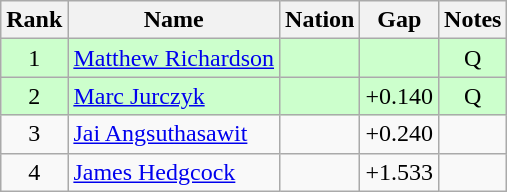<table class="wikitable sortable" style="text-align:center">
<tr>
<th>Rank</th>
<th>Name</th>
<th>Nation</th>
<th>Gap</th>
<th>Notes</th>
</tr>
<tr bgcolor=ccffcc>
<td>1</td>
<td align=left><a href='#'>Matthew Richardson</a></td>
<td align=left></td>
<td></td>
<td>Q</td>
</tr>
<tr bgcolor=ccffcc>
<td>2</td>
<td align=left><a href='#'>Marc Jurczyk</a></td>
<td align=left></td>
<td>+0.140</td>
<td>Q</td>
</tr>
<tr>
<td>3</td>
<td align=left><a href='#'>Jai Angsuthasawit</a></td>
<td align=left></td>
<td>+0.240</td>
<td></td>
</tr>
<tr>
<td>4</td>
<td align=left><a href='#'>James Hedgcock</a></td>
<td align=left></td>
<td>+1.533</td>
<td></td>
</tr>
</table>
